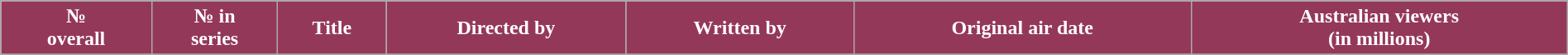<table class="wikitable plainrowheaders" style="width: 100%; margin-right: 0;">
<tr style="color:white">
<th style="background:#94385A;">№ <br>overall</th>
<th style="background:#94385A;">№ in<br>series</th>
<th style="background:#94385A;">Title</th>
<th style="background:#94385A;">Directed by</th>
<th style="background:#94385A;">Written by</th>
<th style="background:#94385A;">Original air date</th>
<th style="background:#94385A;">Australian viewers<br>(in millions)</th>
</tr>
<tr>
</tr>
</table>
